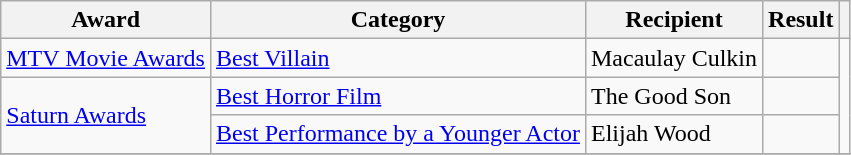<table class="wikitable plainrowheaders sortable">
<tr>
<th scope="col">Award</th>
<th scope="col">Category</th>
<th scope="col">Recipient</th>
<th scope="col">Result</th>
<th scope="col"! class="unsortable"></th>
</tr>
<tr>
<td><a href='#'>MTV Movie Awards</a></td>
<td><a href='#'>Best Villain</a></td>
<td>Macaulay Culkin</td>
<td></td>
<td rowspan="3"></td>
</tr>
<tr>
<td rowspan="2"><a href='#'>Saturn Awards</a></td>
<td><a href='#'>Best Horror Film</a></td>
<td>The Good Son</td>
<td></td>
</tr>
<tr>
<td><a href='#'>Best Performance by a Younger Actor</a></td>
<td>Elijah Wood</td>
<td></td>
</tr>
<tr>
</tr>
</table>
